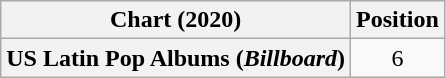<table class="wikitable plainrowheaders">
<tr>
<th style="text-align:center;">Chart (2020)</th>
<th style="text-align:center;">Position</th>
</tr>
<tr>
<th scope="row" style="text-align:left;">US Latin Pop Albums (<em>Billboard</em>)</th>
<td style="text-align:center;">6</td>
</tr>
</table>
